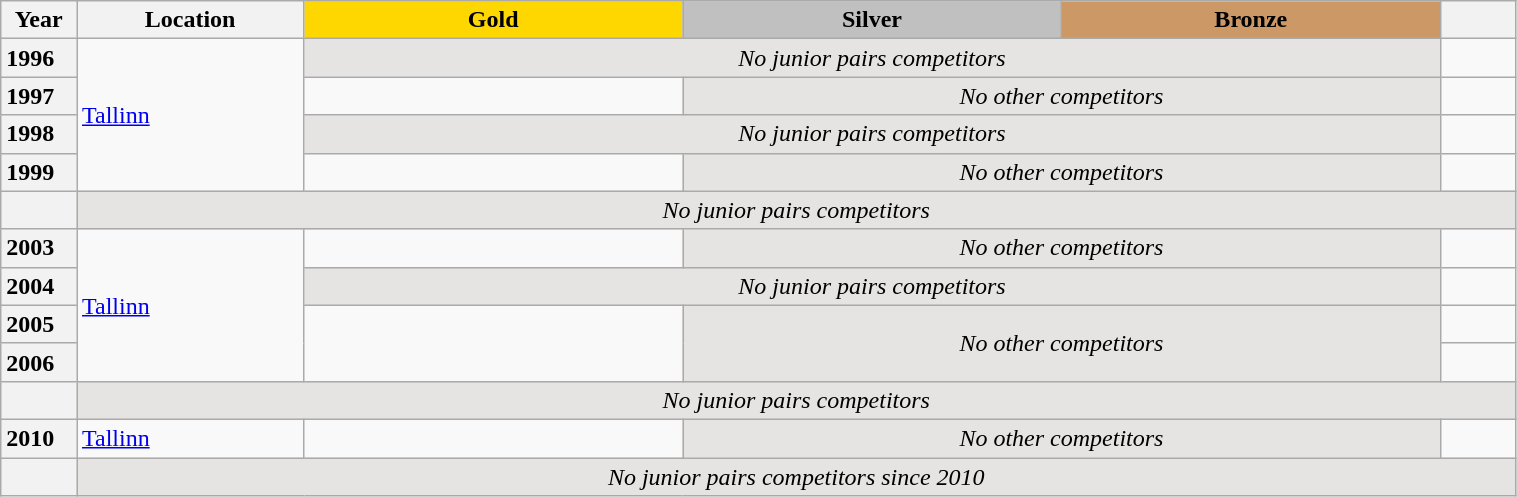<table class="wikitable unsortable" style="text-align:left; width:80%">
<tr>
<th scope="col" style="text-align:center; width:5%">Year</th>
<th scope="col" style="text-align:center; width:15%">Location</th>
<th scope="col" style="text-align:center; width:25%; background:gold">Gold</th>
<th scope="col" style="text-align:center; width:25%; background:silver">Silver</th>
<th scope="col" style="text-align:center; width:25%; background:#c96">Bronze</th>
<th scope="col" style="text-align:center; width:5%"></th>
</tr>
<tr>
<th scope="row" style="text-align:left">1996</th>
<td rowspan="4"><a href='#'>Tallinn</a></td>
<td colspan="3" align="center" bgcolor="e5e4e2"><em>No junior pairs competitors</em></td>
<td></td>
</tr>
<tr>
<th scope="row" style="text-align:left">1997</th>
<td></td>
<td colspan="2" align="center" bgcolor="e5e4e2"><em>No other competitors</em></td>
<td></td>
</tr>
<tr>
<th scope="row" style="text-align:left">1998</th>
<td colspan="3" align="center" bgcolor="e5e4e2"><em>No junior pairs competitors</em></td>
<td></td>
</tr>
<tr>
<th scope="row" style="text-align:left">1999</th>
<td></td>
<td colspan="2" align="center" bgcolor="e5e4e2"><em>No other competitors</em></td>
<td></td>
</tr>
<tr>
<th scope="row" style="text-align:left"></th>
<td colspan="5" align="center" bgcolor="e5e4e2"><em>No junior pairs competitors</em></td>
</tr>
<tr>
<th scope="row" style="text-align:left">2003</th>
<td rowspan="4"><a href='#'>Tallinn</a></td>
<td></td>
<td colspan="2" align="center" bgcolor="e5e4e2"><em>No other competitors</em></td>
<td></td>
</tr>
<tr>
<th scope="row" style="text-align:left">2004</th>
<td colspan="3" align="center" bgcolor="e5e4e2"><em>No junior pairs competitors</em></td>
<td></td>
</tr>
<tr>
<th scope="row" style="text-align:left">2005</th>
<td rowspan="2"></td>
<td colspan="2" rowspan="2" align="center" bgcolor="e5e4e2"><em>No other competitors</em></td>
<td></td>
</tr>
<tr>
<th scope="row" style="text-align:left">2006</th>
<td></td>
</tr>
<tr>
<th scope="row" style="text-align:left"></th>
<td colspan="5" align="center" bgcolor="e5e4e2"><em>No junior pairs competitors</em></td>
</tr>
<tr>
<th scope="row" style="text-align:left">2010</th>
<td><a href='#'>Tallinn</a></td>
<td></td>
<td colspan="2" align="center" bgcolor="e5e4e2"><em>No other competitors</em></td>
<td></td>
</tr>
<tr>
<th scope="row" style="text-align:left"></th>
<td colspan="5" align="center" bgcolor="e5e4e2"><em>No junior pairs competitors since 2010</em></td>
</tr>
</table>
